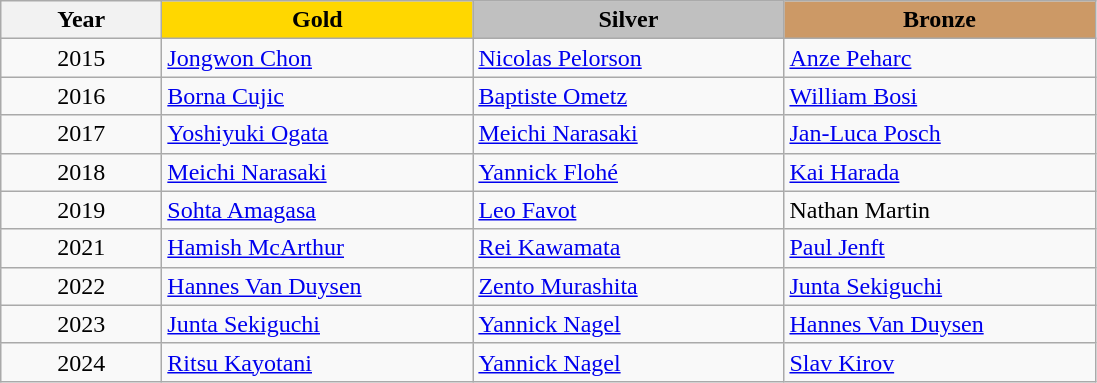<table class="wikitable">
<tr>
<th width="100">Year</th>
<th width="200" style="background:gold;">Gold</th>
<th width="200" style="background:silver;">Silver</th>
<th width="200" style="background:#CC9966;">Bronze</th>
</tr>
<tr>
<td align="center">2015</td>
<td> <a href='#'>Jongwon Chon</a></td>
<td> <a href='#'>Nicolas Pelorson</a></td>
<td> <a href='#'>Anze Peharc</a></td>
</tr>
<tr>
<td align="center">2016</td>
<td> <a href='#'>Borna Cujic</a></td>
<td> <a href='#'>Baptiste Ometz</a></td>
<td> <a href='#'>William Bosi</a></td>
</tr>
<tr>
<td align="center">2017</td>
<td> <a href='#'>Yoshiyuki Ogata</a></td>
<td> <a href='#'>Meichi Narasaki</a></td>
<td> <a href='#'>Jan-Luca Posch</a></td>
</tr>
<tr>
<td align="center">2018</td>
<td> <a href='#'>Meichi Narasaki</a></td>
<td> <a href='#'>Yannick Flohé</a></td>
<td> <a href='#'>Kai Harada</a></td>
</tr>
<tr>
<td align="center">2019</td>
<td> <a href='#'>Sohta Amagasa</a></td>
<td> <a href='#'>Leo Favot</a></td>
<td> Nathan Martin</td>
</tr>
<tr>
<td align="center">2021</td>
<td> <a href='#'>Hamish McArthur</a></td>
<td> <a href='#'>Rei Kawamata</a></td>
<td> <a href='#'>Paul Jenft</a></td>
</tr>
<tr>
<td align="center">2022</td>
<td> <a href='#'>Hannes Van Duysen</a></td>
<td> <a href='#'>Zento Murashita</a></td>
<td> <a href='#'>Junta Sekiguchi</a></td>
</tr>
<tr>
<td align="center">2023</td>
<td> <a href='#'>Junta Sekiguchi</a></td>
<td> <a href='#'>Yannick Nagel</a></td>
<td> <a href='#'>Hannes Van Duysen</a></td>
</tr>
<tr>
<td align="center">2024</td>
<td> <a href='#'>Ritsu Kayotani</a></td>
<td> <a href='#'>Yannick Nagel</a></td>
<td> <a href='#'>Slav Kirov</a></td>
</tr>
</table>
